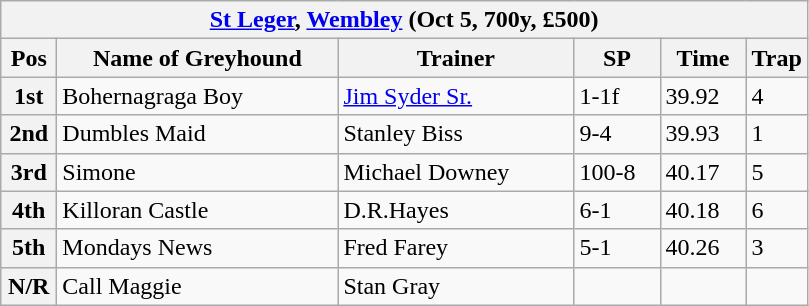<table class="wikitable">
<tr>
<th colspan="6"><a href='#'>St Leger</a>, <a href='#'>Wembley</a> (Oct 5, 700y, £500)</th>
</tr>
<tr>
<th width=30>Pos</th>
<th width=180>Name of Greyhound</th>
<th width=150>Trainer</th>
<th width=50>SP</th>
<th width=50>Time</th>
<th width=30>Trap</th>
</tr>
<tr>
<th>1st</th>
<td>Bohernagraga Boy</td>
<td><a href='#'>Jim Syder Sr.</a></td>
<td>1-1f</td>
<td>39.92</td>
<td>4</td>
</tr>
<tr>
<th>2nd</th>
<td>Dumbles Maid</td>
<td>Stanley Biss</td>
<td>9-4</td>
<td>39.93</td>
<td>1</td>
</tr>
<tr>
<th>3rd</th>
<td>Simone</td>
<td>Michael Downey</td>
<td>100-8</td>
<td>40.17</td>
<td>5</td>
</tr>
<tr>
<th>4th</th>
<td>Killoran Castle</td>
<td>D.R.Hayes</td>
<td>6-1</td>
<td>40.18</td>
<td>6</td>
</tr>
<tr>
<th>5th</th>
<td>Mondays News</td>
<td>Fred Farey</td>
<td>5-1</td>
<td>40.26</td>
<td>3</td>
</tr>
<tr>
<th>N/R</th>
<td>Call Maggie</td>
<td>Stan Gray</td>
<td></td>
<td></td>
<td></td>
</tr>
</table>
